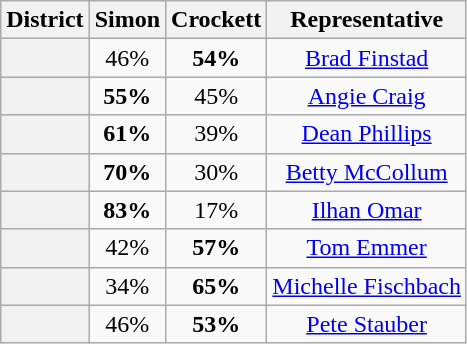<table class="wikitable sortable">
<tr>
<th>District</th>
<th>Simon</th>
<th>Crockett</th>
<th>Representative</th>
</tr>
<tr align=center>
<th></th>
<td>46%</td>
<td><strong>54%</strong></td>
<td><a href='#'>Brad Finstad</a></td>
</tr>
<tr align=center>
<th></th>
<td><strong>55%</strong></td>
<td>45%</td>
<td><a href='#'>Angie Craig</a></td>
</tr>
<tr align=center>
<th></th>
<td><strong>61%</strong></td>
<td>39%</td>
<td><a href='#'>Dean Phillips</a></td>
</tr>
<tr align=center>
<th></th>
<td><strong>70%</strong></td>
<td>30%</td>
<td><a href='#'>Betty McCollum</a></td>
</tr>
<tr align=center>
<th></th>
<td><strong>83%</strong></td>
<td>17%</td>
<td><a href='#'>Ilhan Omar</a></td>
</tr>
<tr align=center>
<th></th>
<td>42%</td>
<td><strong>57%</strong></td>
<td><a href='#'>Tom Emmer</a></td>
</tr>
<tr align=center>
<th></th>
<td>34%</td>
<td><strong>65%</strong></td>
<td><a href='#'>Michelle Fischbach</a></td>
</tr>
<tr align=center>
<th></th>
<td>46%</td>
<td><strong>53%</strong></td>
<td><a href='#'>Pete Stauber</a></td>
</tr>
</table>
